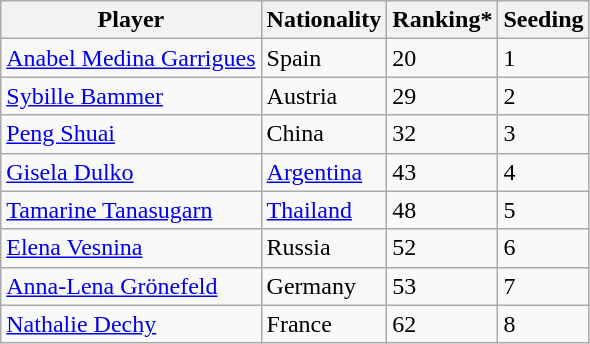<table class="wikitable" border="1">
<tr>
<th>Player</th>
<th>Nationality</th>
<th>Ranking*</th>
<th>Seeding</th>
</tr>
<tr>
<td><a href='#'>Anabel Medina Garrigues</a></td>
<td> Spain</td>
<td>20</td>
<td>1</td>
</tr>
<tr>
<td><a href='#'>Sybille Bammer</a></td>
<td> Austria</td>
<td>29</td>
<td>2</td>
</tr>
<tr>
<td><a href='#'>Peng Shuai</a></td>
<td> China</td>
<td>32</td>
<td>3</td>
</tr>
<tr>
<td><a href='#'>Gisela Dulko</a></td>
<td> <a href='#'>Argentina</a></td>
<td>43</td>
<td>4</td>
</tr>
<tr>
<td><a href='#'>Tamarine Tanasugarn</a></td>
<td> <a href='#'>Thailand</a></td>
<td>48</td>
<td>5</td>
</tr>
<tr>
<td><a href='#'>Elena Vesnina</a></td>
<td> Russia</td>
<td>52</td>
<td>6</td>
</tr>
<tr>
<td><a href='#'>Anna-Lena Grönefeld</a></td>
<td> Germany</td>
<td>53</td>
<td>7</td>
</tr>
<tr>
<td><a href='#'>Nathalie Dechy</a></td>
<td> France</td>
<td>62</td>
<td>8</td>
</tr>
</table>
